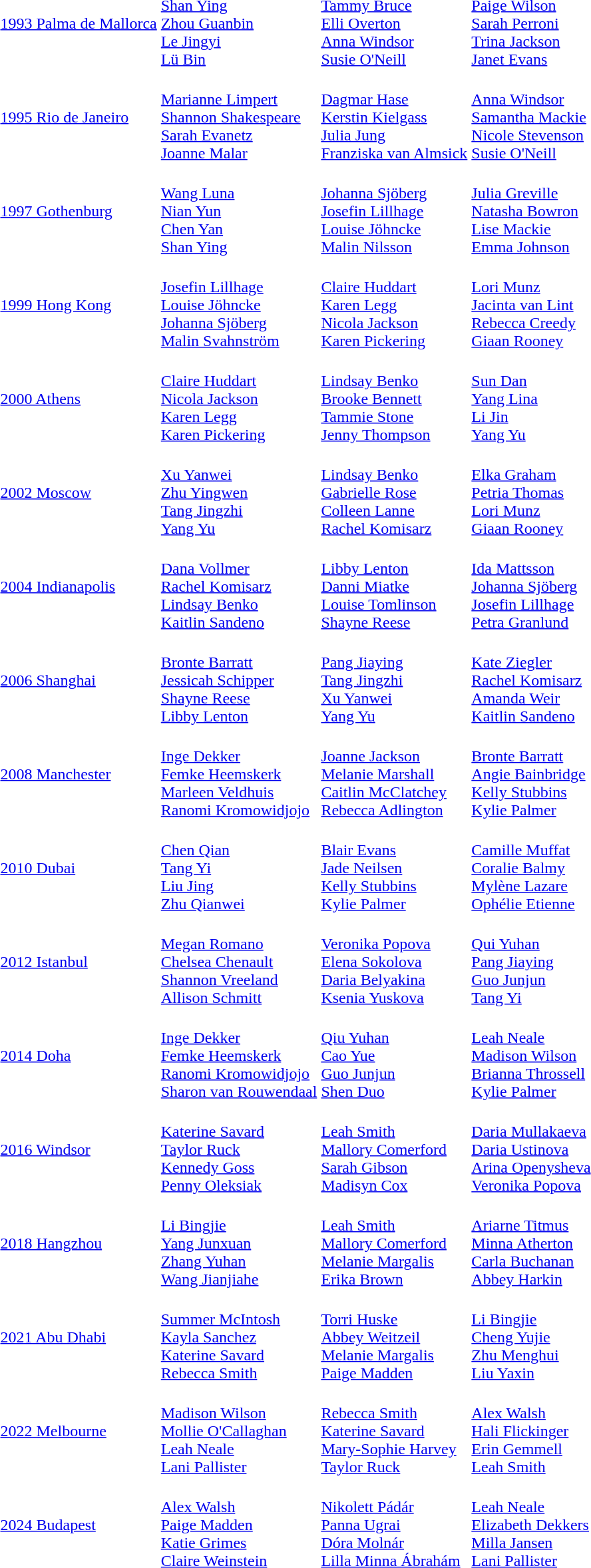<table>
<tr>
<td><a href='#'>1993 Palma de Mallorca</a></td>
<td><br><a href='#'>Shan Ying</a><br><a href='#'>Zhou Guanbin</a><br><a href='#'>Le Jingyi</a><br><a href='#'>Lü Bin</a></td>
<td><br><a href='#'>Tammy Bruce</a><br><a href='#'>Elli Overton</a><br><a href='#'>Anna Windsor</a><br><a href='#'>Susie O'Neill</a></td>
<td><br><a href='#'>Paige Wilson</a><br><a href='#'>Sarah Perroni</a><br><a href='#'>Trina Jackson</a><br><a href='#'>Janet Evans</a></td>
</tr>
<tr>
<td><a href='#'>1995 Rio de Janeiro</a></td>
<td><br><a href='#'>Marianne Limpert</a><br><a href='#'>Shannon Shakespeare</a><br><a href='#'>Sarah Evanetz</a><br><a href='#'>Joanne Malar</a></td>
<td><br><a href='#'>Dagmar Hase</a><br><a href='#'>Kerstin Kielgass</a><br><a href='#'>Julia Jung</a><br><a href='#'>Franziska van Almsick</a></td>
<td><br><a href='#'>Anna Windsor</a><br><a href='#'>Samantha Mackie</a><br><a href='#'>Nicole Stevenson</a><br><a href='#'>Susie O'Neill</a></td>
</tr>
<tr>
<td><a href='#'>1997 Gothenburg</a></td>
<td><br><a href='#'>Wang Luna</a><br><a href='#'>Nian Yun</a><br><a href='#'>Chen Yan</a><br><a href='#'>Shan Ying</a></td>
<td><br><a href='#'>Johanna Sjöberg</a><br><a href='#'>Josefin Lillhage</a><br><a href='#'>Louise Jöhncke</a><br><a href='#'>Malin Nilsson</a></td>
<td><br><a href='#'>Julia Greville</a><br><a href='#'>Natasha Bowron</a><br><a href='#'>Lise Mackie</a><br><a href='#'>Emma Johnson</a></td>
</tr>
<tr>
<td><a href='#'>1999 Hong Kong</a></td>
<td><br><a href='#'>Josefin Lillhage</a><br><a href='#'>Louise Jöhncke</a><br><a href='#'>Johanna Sjöberg</a><br><a href='#'>Malin Svahnström</a></td>
<td><br><a href='#'>Claire Huddart</a><br><a href='#'>Karen Legg</a><br><a href='#'>Nicola Jackson</a><br><a href='#'>Karen Pickering</a></td>
<td><br><a href='#'>Lori Munz</a><br><a href='#'>Jacinta van Lint</a><br><a href='#'>Rebecca Creedy</a><br><a href='#'>Giaan Rooney</a></td>
</tr>
<tr>
<td><a href='#'>2000 Athens</a></td>
<td><br><a href='#'>Claire Huddart</a><br><a href='#'>Nicola Jackson</a><br><a href='#'>Karen Legg</a><br><a href='#'>Karen Pickering</a></td>
<td><br><a href='#'>Lindsay Benko</a><br><a href='#'>Brooke Bennett</a><br><a href='#'>Tammie Stone</a><br><a href='#'>Jenny Thompson</a></td>
<td><br><a href='#'>Sun Dan</a><br><a href='#'>Yang Lina</a><br><a href='#'>Li Jin</a><br><a href='#'>Yang Yu</a></td>
</tr>
<tr>
<td><a href='#'>2002 Moscow</a></td>
<td><br><a href='#'>Xu Yanwei</a><br><a href='#'>Zhu Yingwen</a><br><a href='#'>Tang Jingzhi</a><br><a href='#'>Yang Yu</a></td>
<td><br><a href='#'>Lindsay Benko</a><br><a href='#'>Gabrielle Rose</a><br><a href='#'>Colleen Lanne</a><br><a href='#'>Rachel Komisarz</a></td>
<td><br><a href='#'>Elka Graham</a><br><a href='#'>Petria Thomas</a><br><a href='#'>Lori Munz</a><br><a href='#'>Giaan Rooney</a></td>
</tr>
<tr>
<td><a href='#'>2004 Indianapolis</a></td>
<td><br><a href='#'>Dana Vollmer</a><br><a href='#'>Rachel Komisarz</a><br><a href='#'>Lindsay Benko</a><br><a href='#'>Kaitlin Sandeno</a></td>
<td><br><a href='#'>Libby Lenton</a><br><a href='#'>Danni Miatke</a><br><a href='#'>Louise Tomlinson</a><br><a href='#'>Shayne Reese</a></td>
<td><br><a href='#'>Ida Mattsson</a><br><a href='#'>Johanna Sjöberg</a><br><a href='#'>Josefin Lillhage</a><br><a href='#'>Petra Granlund</a></td>
</tr>
<tr>
<td><a href='#'>2006 Shanghai</a></td>
<td><br><a href='#'>Bronte Barratt</a><br><a href='#'>Jessicah Schipper</a><br><a href='#'>Shayne Reese</a><br><a href='#'>Libby Lenton</a></td>
<td><br><a href='#'>Pang Jiaying</a><br><a href='#'>Tang Jingzhi</a><br><a href='#'>Xu Yanwei</a><br><a href='#'>Yang Yu</a></td>
<td><br><a href='#'>Kate Ziegler</a><br><a href='#'>Rachel Komisarz</a><br><a href='#'>Amanda Weir</a><br><a href='#'>Kaitlin Sandeno</a></td>
</tr>
<tr>
<td><a href='#'>2008 Manchester</a></td>
<td><br><a href='#'>Inge Dekker</a><br><a href='#'>Femke Heemskerk</a><br><a href='#'>Marleen Veldhuis</a><br><a href='#'>Ranomi Kromowidjojo</a></td>
<td><br><a href='#'>Joanne Jackson</a><br><a href='#'>Melanie Marshall</a><br><a href='#'>Caitlin McClatchey</a><br><a href='#'>Rebecca Adlington</a></td>
<td><br><a href='#'>Bronte Barratt</a><br><a href='#'>Angie Bainbridge</a><br><a href='#'>Kelly Stubbins</a><br><a href='#'>Kylie Palmer</a></td>
</tr>
<tr>
<td><a href='#'>2010 Dubai</a></td>
<td><br><a href='#'>Chen Qian</a><br><a href='#'>Tang Yi</a><br><a href='#'>Liu Jing</a><br><a href='#'>Zhu Qianwei</a></td>
<td><br><a href='#'>Blair Evans</a><br><a href='#'>Jade Neilsen</a><br><a href='#'>Kelly Stubbins</a><br><a href='#'>Kylie Palmer</a></td>
<td><br><a href='#'>Camille Muffat</a><br><a href='#'>Coralie Balmy</a><br><a href='#'>Mylène Lazare</a><br><a href='#'>Ophélie Etienne</a></td>
</tr>
<tr>
<td><a href='#'>2012 Istanbul</a></td>
<td><br><a href='#'>Megan Romano</a><br><a href='#'>Chelsea Chenault</a><br><a href='#'>Shannon Vreeland</a><br><a href='#'>Allison Schmitt</a></td>
<td><br><a href='#'>Veronika Popova</a><br><a href='#'>Elena Sokolova</a><br><a href='#'>Daria Belyakina</a><br><a href='#'>Ksenia Yuskova</a></td>
<td><br><a href='#'>Qui Yuhan</a><br><a href='#'>Pang Jiaying</a><br><a href='#'>Guo Junjun</a><br><a href='#'>Tang Yi</a></td>
</tr>
<tr>
<td><a href='#'>2014 Doha</a></td>
<td><br><a href='#'>Inge Dekker</a><br><a href='#'>Femke Heemskerk</a><br><a href='#'>Ranomi Kromowidjojo</a><br><a href='#'>Sharon van Rouwendaal</a></td>
<td><br><a href='#'>Qiu Yuhan</a><br><a href='#'>Cao Yue</a><br><a href='#'>Guo Junjun</a><br><a href='#'>Shen Duo</a></td>
<td><br><a href='#'>Leah Neale</a><br><a href='#'>Madison Wilson</a><br><a href='#'>Brianna Throssell</a><br><a href='#'>Kylie Palmer</a></td>
</tr>
<tr>
<td><a href='#'>2016 Windsor</a></td>
<td><br><a href='#'>Katerine Savard</a><br><a href='#'>Taylor Ruck</a><br><a href='#'>Kennedy Goss</a><br><a href='#'>Penny Oleksiak</a></td>
<td><br><a href='#'>Leah Smith</a><br><a href='#'>Mallory Comerford</a><br><a href='#'>Sarah Gibson</a><br><a href='#'>Madisyn Cox</a></td>
<td><br><a href='#'>Daria Mullakaeva</a><br><a href='#'>Daria Ustinova</a><br><a href='#'>Arina Openysheva</a><br><a href='#'>Veronika Popova</a></td>
</tr>
<tr>
<td><a href='#'>2018 Hangzhou</a></td>
<td><br><a href='#'>Li Bingjie</a><br><a href='#'>Yang Junxuan</a><br><a href='#'>Zhang Yuhan</a><br><a href='#'>Wang Jianjiahe</a></td>
<td><br><a href='#'>Leah Smith</a><br><a href='#'>Mallory Comerford</a><br><a href='#'>Melanie Margalis</a><br><a href='#'>Erika Brown</a></td>
<td><br><a href='#'>Ariarne Titmus</a><br><a href='#'>Minna Atherton</a><br><a href='#'>Carla Buchanan</a><br><a href='#'>Abbey Harkin</a></td>
</tr>
<tr>
<td><a href='#'>2021 Abu Dhabi</a></td>
<td><br><a href='#'>Summer McIntosh</a><br><a href='#'>Kayla Sanchez</a><br><a href='#'>Katerine Savard</a><br><a href='#'>Rebecca Smith</a></td>
<td><br><a href='#'>Torri Huske</a><br><a href='#'>Abbey Weitzeil</a><br><a href='#'>Melanie Margalis</a><br><a href='#'>Paige Madden</a></td>
<td><br><a href='#'>Li Bingjie</a><br><a href='#'>Cheng Yujie</a><br><a href='#'>Zhu Menghui</a><br><a href='#'>Liu Yaxin</a></td>
</tr>
<tr>
<td><a href='#'>2022 Melbourne</a></td>
<td><br><a href='#'>Madison Wilson</a><br><a href='#'>Mollie O'Callaghan</a><br><a href='#'>Leah Neale</a><br><a href='#'>Lani Pallister</a></td>
<td><br><a href='#'>Rebecca Smith</a><br><a href='#'>Katerine Savard</a><br><a href='#'>Mary-Sophie Harvey</a><br><a href='#'>Taylor Ruck</a></td>
<td><br><a href='#'>Alex Walsh</a><br><a href='#'>Hali Flickinger</a><br><a href='#'>Erin Gemmell</a><br><a href='#'>Leah Smith</a></td>
</tr>
<tr>
<td><a href='#'>2024 Budapest</a></td>
<td><br><a href='#'>Alex Walsh</a><br><a href='#'>Paige Madden</a><br><a href='#'>Katie Grimes</a><br><a href='#'>Claire Weinstein</a></td>
<td><br><a href='#'>Nikolett Pádár</a><br><a href='#'>Panna Ugrai</a><br><a href='#'>Dóra Molnár</a><br><a href='#'>Lilla Minna Ábrahám</a></td>
<td><br><a href='#'>Leah Neale</a><br><a href='#'>Elizabeth Dekkers</a><br><a href='#'>Milla Jansen</a><br><a href='#'>Lani Pallister</a></td>
</tr>
</table>
